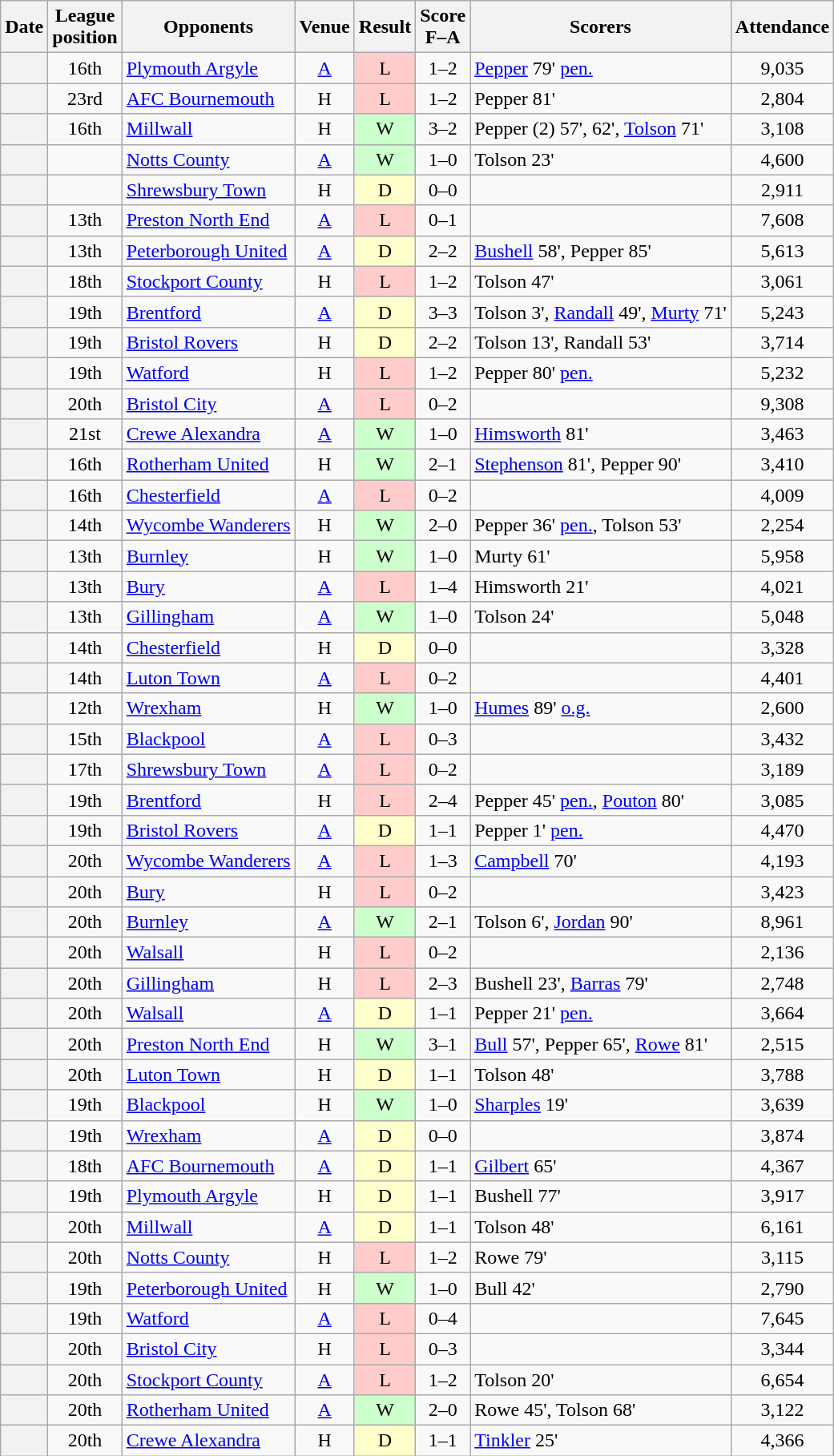<table class="wikitable plainrowheaders sortable" style="text-align:center">
<tr>
<th scope=col>Date</th>
<th scope=col>League<br>position</th>
<th scope=col>Opponents</th>
<th scope=col>Venue</th>
<th scope=col>Result</th>
<th scope=col>Score<br>F–A</th>
<th scope=col class=unsortable>Scorers</th>
<th scope=col>Attendance</th>
</tr>
<tr>
<th scope=row></th>
<td>16th</td>
<td align=left><a href='#'>Plymouth Argyle</a></td>
<td><a href='#'>A</a></td>
<td style="background-color:#FFCCCC">L</td>
<td>1–2</td>
<td align=left><a href='#'>Pepper</a> 79' <a href='#'>pen.</a></td>
<td>9,035</td>
</tr>
<tr>
<th scope=row></th>
<td>23rd</td>
<td align=left><a href='#'>AFC Bournemouth</a></td>
<td>H</td>
<td style="background-color:#FFCCCC">L</td>
<td>1–2</td>
<td align=left>Pepper 81'</td>
<td>2,804</td>
</tr>
<tr>
<th scope=row></th>
<td>16th</td>
<td align=left><a href='#'>Millwall</a></td>
<td>H</td>
<td style="background-color:#CCFFCC">W</td>
<td>3–2</td>
<td align=left>Pepper (2) 57', 62', <a href='#'>Tolson</a> 71'</td>
<td>3,108</td>
</tr>
<tr>
<th scope=row></th>
<td></td>
<td align=left><a href='#'>Notts County</a></td>
<td><a href='#'>A</a></td>
<td style="background-color:#CCFFCC">W</td>
<td>1–0</td>
<td align=left>Tolson 23'</td>
<td>4,600</td>
</tr>
<tr>
<th scope=row></th>
<td></td>
<td align=left><a href='#'>Shrewsbury Town</a></td>
<td>H</td>
<td style="background-color:#FFFFCC">D</td>
<td>0–0</td>
<td align=left></td>
<td>2,911</td>
</tr>
<tr>
<th scope=row></th>
<td>13th</td>
<td align=left><a href='#'>Preston North End</a></td>
<td><a href='#'>A</a></td>
<td style="background-color:#FFCCCC">L</td>
<td>0–1</td>
<td align=left></td>
<td>7,608</td>
</tr>
<tr>
<th scope=row></th>
<td>13th</td>
<td align=left><a href='#'>Peterborough United</a></td>
<td><a href='#'>A</a></td>
<td style="background-color:#FFFFCC">D</td>
<td>2–2</td>
<td align=left><a href='#'>Bushell</a> 58', Pepper 85'</td>
<td>5,613</td>
</tr>
<tr>
<th scope=row></th>
<td>18th</td>
<td align=left><a href='#'>Stockport County</a></td>
<td>H</td>
<td style="background-color:#FFCCCC">L</td>
<td>1–2</td>
<td align=left>Tolson 47'</td>
<td>3,061</td>
</tr>
<tr>
<th scope=row></th>
<td>19th</td>
<td align=left><a href='#'>Brentford</a></td>
<td><a href='#'>A</a></td>
<td style="background-color:#FFFFCC">D</td>
<td>3–3</td>
<td align=left>Tolson 3', <a href='#'>Randall</a> 49', <a href='#'>Murty</a> 71'</td>
<td>5,243</td>
</tr>
<tr>
<th scope=row></th>
<td>19th</td>
<td align=left><a href='#'>Bristol Rovers</a></td>
<td>H</td>
<td style="background-color:#FFFFCC">D</td>
<td>2–2</td>
<td align=left>Tolson 13', Randall 53'</td>
<td>3,714</td>
</tr>
<tr>
<th scope=row></th>
<td>19th</td>
<td align=left><a href='#'>Watford</a></td>
<td>H</td>
<td style="background-color:#FFCCCC">L</td>
<td>1–2</td>
<td align=left>Pepper 80' <a href='#'>pen.</a></td>
<td>5,232</td>
</tr>
<tr>
<th scope=row></th>
<td>20th</td>
<td align=left><a href='#'>Bristol City</a></td>
<td><a href='#'>A</a></td>
<td style="background-color:#FFCCCC">L</td>
<td>0–2</td>
<td align=left></td>
<td>9,308</td>
</tr>
<tr>
<th scope=row></th>
<td>21st</td>
<td align=left><a href='#'>Crewe Alexandra</a></td>
<td><a href='#'>A</a></td>
<td style="background-color:#CCFFCC">W</td>
<td>1–0</td>
<td align=left><a href='#'>Himsworth</a> 81'</td>
<td>3,463</td>
</tr>
<tr>
<th scope=row></th>
<td>16th</td>
<td align=left><a href='#'>Rotherham United</a></td>
<td>H</td>
<td style="background-color:#CCFFCC">W</td>
<td>2–1</td>
<td align=left><a href='#'>Stephenson</a> 81', Pepper 90'</td>
<td>3,410</td>
</tr>
<tr>
<th scope=row></th>
<td>16th</td>
<td align=left><a href='#'>Chesterfield</a></td>
<td><a href='#'>A</a></td>
<td style="background-color:#FFCCCC">L</td>
<td>0–2</td>
<td align=left></td>
<td>4,009</td>
</tr>
<tr>
<th scope=row></th>
<td>14th</td>
<td align=left><a href='#'>Wycombe Wanderers</a></td>
<td>H</td>
<td style="background-color:#CCFFCC">W</td>
<td>2–0</td>
<td align=left>Pepper 36' <a href='#'>pen.</a>, Tolson 53'</td>
<td>2,254</td>
</tr>
<tr>
<th scope=row></th>
<td>13th</td>
<td align=left><a href='#'>Burnley</a></td>
<td>H</td>
<td style="background-color:#CCFFCC">W</td>
<td>1–0</td>
<td align=left>Murty 61'</td>
<td>5,958</td>
</tr>
<tr>
<th scope=row></th>
<td>13th</td>
<td align=left><a href='#'>Bury</a></td>
<td><a href='#'>A</a></td>
<td style="background-color:#FFCCCC">L</td>
<td>1–4</td>
<td align=left>Himsworth 21'</td>
<td>4,021</td>
</tr>
<tr>
<th scope=row></th>
<td>13th</td>
<td align=left><a href='#'>Gillingham</a></td>
<td><a href='#'>A</a></td>
<td style="background-color:#CCFFCC">W</td>
<td>1–0</td>
<td align=left>Tolson 24'</td>
<td>5,048</td>
</tr>
<tr>
<th scope=row></th>
<td>14th</td>
<td align=left><a href='#'>Chesterfield</a></td>
<td>H</td>
<td style="background-color:#FFFFCC">D</td>
<td>0–0</td>
<td align=left></td>
<td>3,328</td>
</tr>
<tr>
<th scope=row></th>
<td>14th</td>
<td align=left><a href='#'>Luton Town</a></td>
<td><a href='#'>A</a></td>
<td style="background-color:#FFCCCC">L</td>
<td>0–2</td>
<td align=left></td>
<td>4,401</td>
</tr>
<tr>
<th scope=row></th>
<td>12th</td>
<td align=left><a href='#'>Wrexham</a></td>
<td>H</td>
<td style="background-color:#CCFFCC">W</td>
<td>1–0</td>
<td align=left><a href='#'>Humes</a> 89' <a href='#'>o.g.</a></td>
<td>2,600</td>
</tr>
<tr>
<th scope=row></th>
<td>15th</td>
<td align=left><a href='#'>Blackpool</a></td>
<td><a href='#'>A</a></td>
<td style="background-color:#FFCCCC">L</td>
<td>0–3</td>
<td align=left></td>
<td>3,432</td>
</tr>
<tr>
<th scope=row></th>
<td>17th</td>
<td align=left><a href='#'>Shrewsbury Town</a></td>
<td><a href='#'>A</a></td>
<td style="background-color:#FFCCCC">L</td>
<td>0–2</td>
<td align=left></td>
<td>3,189</td>
</tr>
<tr>
<th scope=row></th>
<td>19th</td>
<td align=left><a href='#'>Brentford</a></td>
<td>H</td>
<td style="background-color:#FFCCCC">L</td>
<td>2–4</td>
<td align=left>Pepper 45' <a href='#'>pen.</a>, <a href='#'>Pouton</a> 80'</td>
<td>3,085</td>
</tr>
<tr>
<th scope=row></th>
<td>19th</td>
<td align=left><a href='#'>Bristol Rovers</a></td>
<td><a href='#'>A</a></td>
<td style="background-color:#FFFFCC">D</td>
<td>1–1</td>
<td align=left>Pepper 1' <a href='#'>pen.</a></td>
<td>4,470</td>
</tr>
<tr>
<th scope=row></th>
<td>20th</td>
<td align=left><a href='#'>Wycombe Wanderers</a></td>
<td><a href='#'>A</a></td>
<td style="background-color:#FFCCCC">L</td>
<td>1–3</td>
<td align=left><a href='#'>Campbell</a> 70'</td>
<td>4,193</td>
</tr>
<tr>
<th scope=row></th>
<td>20th</td>
<td align=left><a href='#'>Bury</a></td>
<td>H</td>
<td style="background-color:#FFCCCC">L</td>
<td>0–2</td>
<td align=left></td>
<td>3,423</td>
</tr>
<tr>
<th scope=row></th>
<td>20th</td>
<td align=left><a href='#'>Burnley</a></td>
<td><a href='#'>A</a></td>
<td style="background-color:#CCFFCC">W</td>
<td>2–1</td>
<td align=left>Tolson 6', <a href='#'>Jordan</a> 90'</td>
<td>8,961</td>
</tr>
<tr>
<th scope=row></th>
<td>20th</td>
<td align=left><a href='#'>Walsall</a></td>
<td>H</td>
<td style="background-color:#FFCCCC">L</td>
<td>0–2</td>
<td align=left></td>
<td>2,136</td>
</tr>
<tr>
<th scope=row></th>
<td>20th</td>
<td align=left><a href='#'>Gillingham</a></td>
<td>H</td>
<td style="background-color:#FFCCCC">L</td>
<td>2–3</td>
<td align=left>Bushell 23', <a href='#'>Barras</a> 79'</td>
<td>2,748</td>
</tr>
<tr>
<th scope=row></th>
<td>20th</td>
<td align=left><a href='#'>Walsall</a></td>
<td><a href='#'>A</a></td>
<td style="background-color:#FFFFCC">D</td>
<td>1–1</td>
<td align=left>Pepper 21' <a href='#'>pen.</a></td>
<td>3,664</td>
</tr>
<tr>
<th scope=row></th>
<td>20th</td>
<td align=left><a href='#'>Preston North End</a></td>
<td>H</td>
<td style="background-color:#CCFFCC">W</td>
<td>3–1</td>
<td align=left><a href='#'>Bull</a> 57', Pepper 65', <a href='#'>Rowe</a> 81'</td>
<td>2,515</td>
</tr>
<tr>
<th scope=row></th>
<td>20th</td>
<td align=left><a href='#'>Luton Town</a></td>
<td>H</td>
<td style="background-color:#FFFFCC">D</td>
<td>1–1</td>
<td align=left>Tolson 48'</td>
<td>3,788</td>
</tr>
<tr>
<th scope=row></th>
<td>19th</td>
<td align=left><a href='#'>Blackpool</a></td>
<td>H</td>
<td style="background-color:#CCFFCC">W</td>
<td>1–0</td>
<td align=left><a href='#'>Sharples</a> 19'</td>
<td>3,639</td>
</tr>
<tr>
<th scope=row></th>
<td>19th</td>
<td align=left><a href='#'>Wrexham</a></td>
<td><a href='#'>A</a></td>
<td style="background-color:#FFFFCC">D</td>
<td>0–0</td>
<td align=left></td>
<td>3,874</td>
</tr>
<tr>
<th scope=row></th>
<td>18th</td>
<td align=left><a href='#'>AFC Bournemouth</a></td>
<td><a href='#'>A</a></td>
<td style="background-color:#FFFFCC">D</td>
<td>1–1</td>
<td align=left><a href='#'>Gilbert</a> 65'</td>
<td>4,367</td>
</tr>
<tr>
<th scope=row></th>
<td>19th</td>
<td align=left><a href='#'>Plymouth Argyle</a></td>
<td>H</td>
<td style="background-color:#FFFFCC">D</td>
<td>1–1</td>
<td align=left>Bushell 77'</td>
<td>3,917</td>
</tr>
<tr>
<th scope=row></th>
<td>20th</td>
<td align=left><a href='#'>Millwall</a></td>
<td><a href='#'>A</a></td>
<td style="background-color:#FFFFCC">D</td>
<td>1–1</td>
<td align=left>Tolson 48'</td>
<td>6,161</td>
</tr>
<tr>
<th scope=row></th>
<td>20th</td>
<td align=left><a href='#'>Notts County</a></td>
<td>H</td>
<td style="background-color:#FFCCCC">L</td>
<td>1–2</td>
<td align=left>Rowe 79'</td>
<td>3,115</td>
</tr>
<tr>
<th scope=row></th>
<td>19th</td>
<td align=left><a href='#'>Peterborough United</a></td>
<td>H</td>
<td style="background-color:#CCFFCC">W</td>
<td>1–0</td>
<td align=left>Bull 42'</td>
<td>2,790</td>
</tr>
<tr>
<th scope=row></th>
<td>19th</td>
<td align=left><a href='#'>Watford</a></td>
<td><a href='#'>A</a></td>
<td style="background-color:#FFCCCC">L</td>
<td>0–4</td>
<td align=left></td>
<td>7,645</td>
</tr>
<tr>
<th scope=row></th>
<td>20th</td>
<td align=left><a href='#'>Bristol City</a></td>
<td>H</td>
<td style="background-color:#FFCCCC">L</td>
<td>0–3</td>
<td align=left></td>
<td>3,344</td>
</tr>
<tr>
<th scope=row></th>
<td>20th</td>
<td align=left><a href='#'>Stockport County</a></td>
<td><a href='#'>A</a></td>
<td style="background-color:#FFCCCC">L</td>
<td>1–2</td>
<td align=left>Tolson 20'</td>
<td>6,654</td>
</tr>
<tr>
<th scope=row></th>
<td>20th</td>
<td align=left><a href='#'>Rotherham United</a></td>
<td><a href='#'>A</a></td>
<td style="background-color:#CCFFCC">W</td>
<td>2–0</td>
<td align=left>Rowe 45', Tolson 68'</td>
<td>3,122</td>
</tr>
<tr>
<th scope=row></th>
<td>20th</td>
<td align=left><a href='#'>Crewe Alexandra</a></td>
<td>H</td>
<td style="background-color:#FFFFCC">D</td>
<td>1–1</td>
<td align=left><a href='#'>Tinkler</a> 25'</td>
<td>4,366</td>
</tr>
</table>
